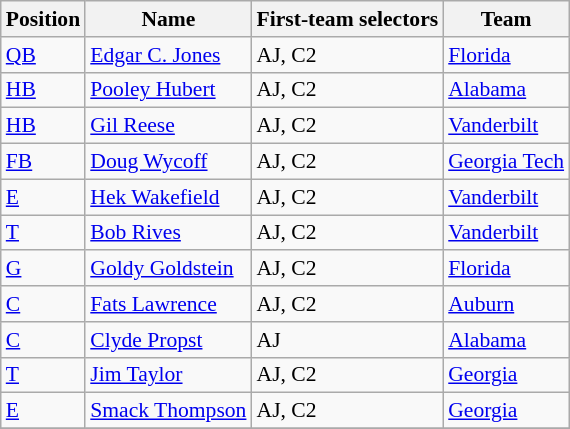<table class="wikitable" style="font-size: 90%">
<tr>
<th>Position</th>
<th>Name</th>
<th>First-team selectors</th>
<th>Team</th>
</tr>
<tr>
<td><a href='#'>QB</a></td>
<td><a href='#'>Edgar C. Jones</a></td>
<td>AJ, C2</td>
<td><a href='#'>Florida</a></td>
</tr>
<tr>
<td><a href='#'>HB</a></td>
<td><a href='#'>Pooley Hubert</a></td>
<td>AJ, C2</td>
<td><a href='#'>Alabama</a></td>
</tr>
<tr>
<td><a href='#'>HB</a></td>
<td><a href='#'>Gil Reese</a></td>
<td>AJ, C2</td>
<td><a href='#'>Vanderbilt</a></td>
</tr>
<tr>
<td><a href='#'>FB</a></td>
<td><a href='#'>Doug Wycoff</a></td>
<td>AJ, C2</td>
<td><a href='#'>Georgia Tech</a></td>
</tr>
<tr>
<td><a href='#'>E</a></td>
<td><a href='#'>Hek Wakefield</a></td>
<td>AJ, C2</td>
<td><a href='#'>Vanderbilt</a></td>
</tr>
<tr>
<td><a href='#'>T</a></td>
<td><a href='#'>Bob Rives</a></td>
<td>AJ, C2</td>
<td><a href='#'>Vanderbilt</a></td>
</tr>
<tr>
<td><a href='#'>G</a></td>
<td><a href='#'>Goldy Goldstein</a></td>
<td>AJ, C2</td>
<td><a href='#'>Florida</a></td>
</tr>
<tr>
<td><a href='#'>C</a></td>
<td><a href='#'>Fats Lawrence</a></td>
<td>AJ, C2</td>
<td><a href='#'>Auburn</a></td>
</tr>
<tr>
<td><a href='#'>C</a></td>
<td><a href='#'>Clyde Propst</a></td>
<td>AJ</td>
<td><a href='#'>Alabama</a></td>
</tr>
<tr>
<td><a href='#'>T</a></td>
<td><a href='#'>Jim Taylor</a></td>
<td>AJ, C2</td>
<td><a href='#'>Georgia</a></td>
</tr>
<tr>
<td><a href='#'>E</a></td>
<td><a href='#'>Smack Thompson</a></td>
<td>AJ, C2</td>
<td><a href='#'>Georgia</a></td>
</tr>
<tr>
</tr>
</table>
